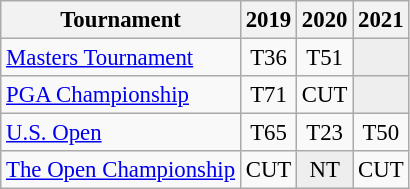<table class="wikitable" style="font-size:95%;text-align:center;">
<tr>
<th>Tournament</th>
<th>2019</th>
<th>2020</th>
<th>2021</th>
</tr>
<tr>
<td align=left><a href='#'>Masters Tournament</a></td>
<td>T36</td>
<td>T51</td>
<td style="background:#eeeeee;"></td>
</tr>
<tr>
<td align=left><a href='#'>PGA Championship</a></td>
<td>T71</td>
<td>CUT</td>
<td style="background:#eeeeee;"></td>
</tr>
<tr>
<td align=left><a href='#'>U.S. Open</a></td>
<td>T65</td>
<td>T23</td>
<td>T50</td>
</tr>
<tr>
<td align=left><a href='#'>The Open Championship</a></td>
<td>CUT</td>
<td style="background:#eeeeee;">NT</td>
<td>CUT</td>
</tr>
</table>
